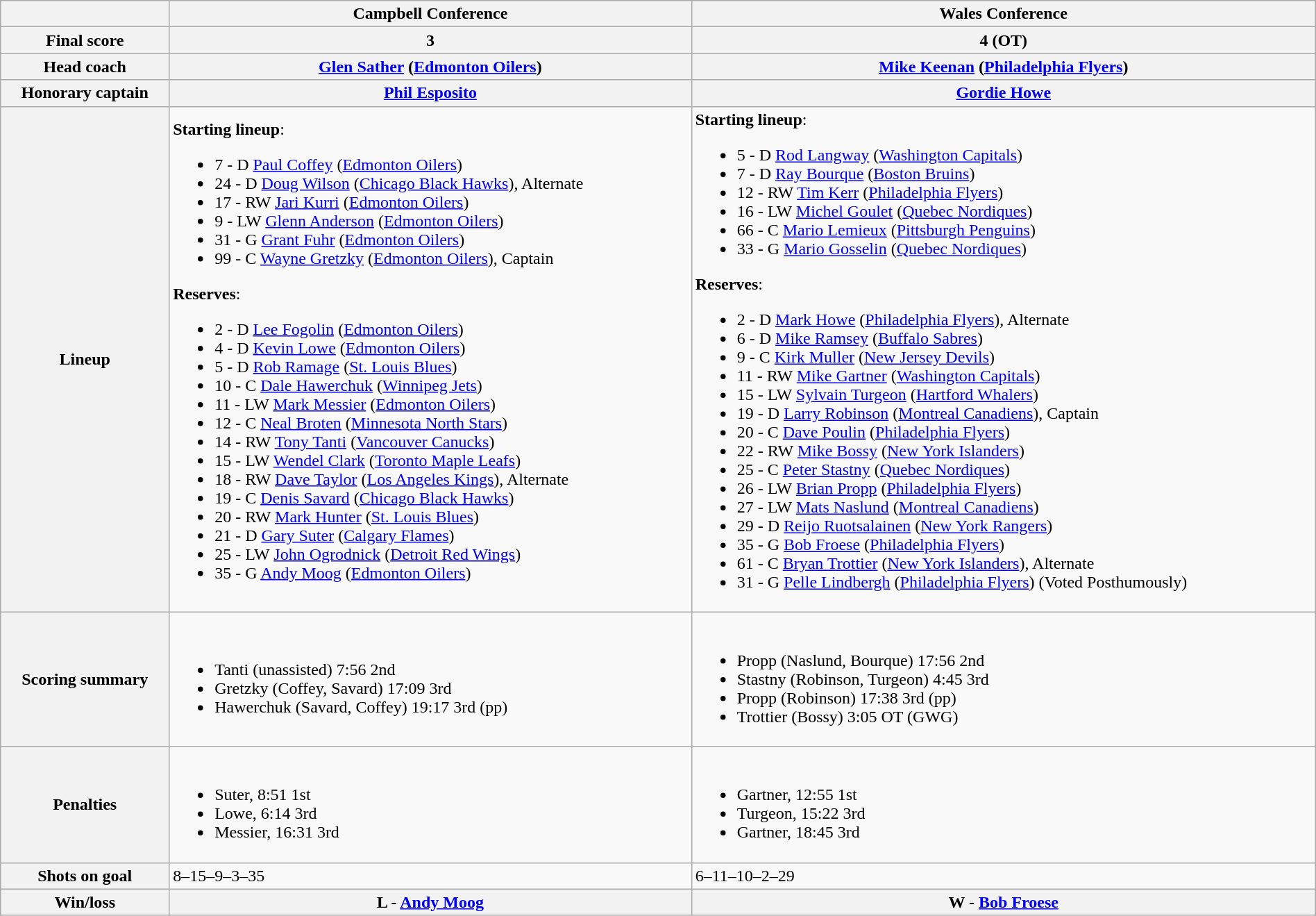<table class="wikitable" style="width:100%">
<tr>
<th></th>
<th>Campbell Conference</th>
<th>Wales Conference</th>
</tr>
<tr>
<th>Final score</th>
<th>3</th>
<th>4 (OT)</th>
</tr>
<tr>
<th>Head coach</th>
<th> <a href='#'>Glen Sather</a> (<a href='#'>Edmonton Oilers</a>)</th>
<th> <a href='#'>Mike Keenan</a> (<a href='#'>Philadelphia Flyers</a>)</th>
</tr>
<tr>
<th>Honorary captain</th>
<th> <a href='#'>Phil Esposito</a></th>
<th> <a href='#'>Gordie Howe</a></th>
</tr>
<tr>
<th>Lineup</th>
<td><strong>Starting lineup</strong>:<br><ul><li> 7 - D <a href='#'>Paul Coffey</a> (<a href='#'>Edmonton Oilers</a>)</li><li> 24 - D <a href='#'>Doug Wilson</a> (<a href='#'>Chicago Black Hawks</a>), Alternate</li><li> 17 - RW <a href='#'>Jari Kurri</a> (<a href='#'>Edmonton Oilers</a>)</li><li> 9 - LW <a href='#'>Glenn Anderson</a> (<a href='#'>Edmonton Oilers</a>)</li><li> 31 - G <a href='#'>Grant Fuhr</a> (<a href='#'>Edmonton Oilers</a>)</li><li> 99 - C <a href='#'>Wayne Gretzky</a> (<a href='#'>Edmonton Oilers</a>), Captain</li></ul><strong>Reserves</strong>:<ul><li> 2 - D <a href='#'>Lee Fogolin</a> (<a href='#'>Edmonton Oilers</a>)</li><li> 4 - D <a href='#'>Kevin Lowe</a> (<a href='#'>Edmonton Oilers</a>)</li><li> 5 - D <a href='#'>Rob Ramage</a> (<a href='#'>St. Louis Blues</a>)</li><li> 10 - C <a href='#'>Dale Hawerchuk</a> (<a href='#'>Winnipeg Jets</a>)</li><li> 11 - LW <a href='#'>Mark Messier</a> (<a href='#'>Edmonton Oilers</a>)</li><li> 12 - C <a href='#'>Neal Broten</a> (<a href='#'>Minnesota North Stars</a>)</li><li> 14 - RW <a href='#'>Tony Tanti</a> (<a href='#'>Vancouver Canucks</a>)</li><li> 15 - LW <a href='#'>Wendel Clark</a> (<a href='#'>Toronto Maple Leafs</a>)</li><li> 18 - RW <a href='#'>Dave Taylor</a> (<a href='#'>Los Angeles Kings</a>), Alternate</li><li> 19 - C <a href='#'>Denis Savard</a> (<a href='#'>Chicago Black Hawks</a>)</li><li> 20 - RW <a href='#'>Mark Hunter</a> (<a href='#'>St. Louis Blues</a>)</li><li> 21 - D <a href='#'>Gary Suter</a> (<a href='#'>Calgary Flames</a>)</li><li> 25 - LW <a href='#'>John Ogrodnick</a> (<a href='#'>Detroit Red Wings</a>)</li><li> 35 - G <a href='#'>Andy Moog</a> (<a href='#'>Edmonton Oilers</a>)</li></ul></td>
<td><strong>Starting lineup</strong>:<br><ul><li> 5 - D <a href='#'>Rod Langway</a> (<a href='#'>Washington Capitals</a>)</li><li> 7 - D <a href='#'>Ray Bourque</a> (<a href='#'>Boston Bruins</a>)</li><li> 12 - RW <a href='#'>Tim Kerr</a> (<a href='#'>Philadelphia Flyers</a>)</li><li> 16 - LW <a href='#'>Michel Goulet</a> (<a href='#'>Quebec Nordiques</a>)</li><li> 66 - C <a href='#'>Mario Lemieux</a> (<a href='#'>Pittsburgh Penguins</a>)</li><li> 33 - G <a href='#'>Mario Gosselin</a> (<a href='#'>Quebec Nordiques</a>)</li></ul><strong>Reserves</strong>:<ul><li> 2 - D <a href='#'>Mark Howe</a> (<a href='#'>Philadelphia Flyers</a>), Alternate</li><li> 6 - D <a href='#'>Mike Ramsey</a> (<a href='#'>Buffalo Sabres</a>)</li><li> 9 - C <a href='#'>Kirk Muller</a> (<a href='#'>New Jersey Devils</a>)</li><li> 11 - RW <a href='#'>Mike Gartner</a> (<a href='#'>Washington Capitals</a>)</li><li> 15 - LW <a href='#'>Sylvain Turgeon</a> (<a href='#'>Hartford Whalers</a>)</li><li> 19 - D <a href='#'>Larry Robinson</a> (<a href='#'>Montreal Canadiens</a>), Captain</li><li> 20 - C <a href='#'>Dave Poulin</a> (<a href='#'>Philadelphia Flyers</a>)</li><li> 22 - RW <a href='#'>Mike Bossy</a> (<a href='#'>New York Islanders</a>)</li><li> 25 - C <a href='#'>Peter Stastny</a> (<a href='#'>Quebec Nordiques</a>)</li><li> 26 - LW <a href='#'>Brian Propp</a> (<a href='#'>Philadelphia Flyers</a>)</li><li> 27 - LW <a href='#'>Mats Naslund</a> (<a href='#'>Montreal Canadiens</a>)</li><li> 29 - D <a href='#'>Reijo Ruotsalainen</a> (<a href='#'>New York Rangers</a>)</li><li> 35 - G <a href='#'>Bob Froese</a> (<a href='#'>Philadelphia Flyers</a>)</li><li> 61 - C <a href='#'>Bryan Trottier</a> (<a href='#'>New York Islanders</a>), Alternate</li><li> 31 - G <a href='#'>Pelle Lindbergh</a> (<a href='#'>Philadelphia Flyers</a>) (Voted Posthumously)</li></ul></td>
</tr>
<tr>
<th>Scoring summary</th>
<td><br><ul><li>Tanti (unassisted) 7:56 2nd</li><li>Gretzky (Coffey, Savard) 17:09 3rd</li><li>Hawerchuk (Savard, Coffey) 19:17 3rd (pp)</li></ul></td>
<td><br><ul><li>Propp (Naslund, Bourque) 17:56 2nd</li><li>Stastny (Robinson, Turgeon) 4:45 3rd</li><li>Propp (Robinson) 17:38 3rd (pp)</li><li>Trottier (Bossy) 3:05 OT (GWG)</li></ul></td>
</tr>
<tr>
<th>Penalties</th>
<td><br><ul><li>Suter, 8:51 1st</li><li>Lowe, 6:14 3rd</li><li>Messier, 16:31 3rd</li></ul></td>
<td><br><ul><li>Gartner, 12:55 1st</li><li>Turgeon, 15:22 3rd</li><li>Gartner, 18:45 3rd</li></ul></td>
</tr>
<tr>
<th>Shots on goal</th>
<td>8–15–9–3–35</td>
<td>6–11–10–2–29</td>
</tr>
<tr>
<th>Win/loss</th>
<th><strong>L</strong> - <a href='#'>Andy Moog</a></th>
<th><strong>W</strong> - <a href='#'>Bob Froese</a></th>
</tr>
</table>
